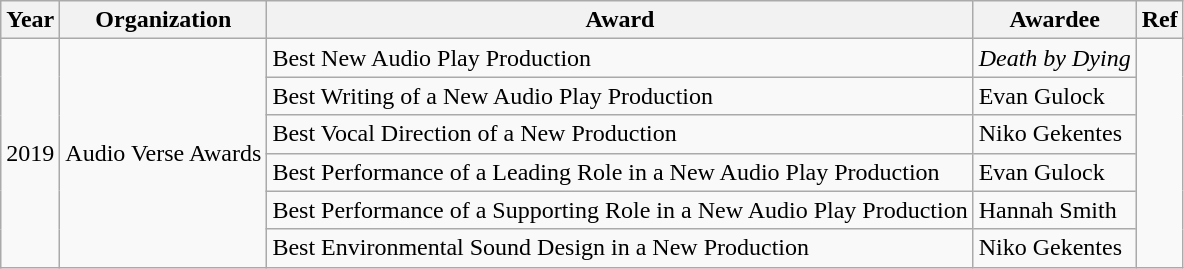<table class="wikitable">
<tr>
<th>Year</th>
<th>Organization</th>
<th>Award</th>
<th>Awardee</th>
<th>Ref</th>
</tr>
<tr>
<td rowspan="6">2019</td>
<td rowspan="6">Audio Verse Awards</td>
<td>Best New Audio Play Production</td>
<td><em>Death by Dying</em></td>
<td rowspan="6"></td>
</tr>
<tr>
<td>Best Writing of a New Audio Play Production</td>
<td>Evan Gulock</td>
</tr>
<tr>
<td>Best Vocal Direction of a New Production</td>
<td>Niko Gekentes</td>
</tr>
<tr>
<td>Best Performance of a Leading Role in a New Audio Play Production</td>
<td>Evan Gulock</td>
</tr>
<tr>
<td>Best Performance of a Supporting Role in a New Audio Play Production</td>
<td>Hannah Smith</td>
</tr>
<tr>
<td>Best Environmental Sound Design in a New Production</td>
<td>Niko Gekentes</td>
</tr>
</table>
